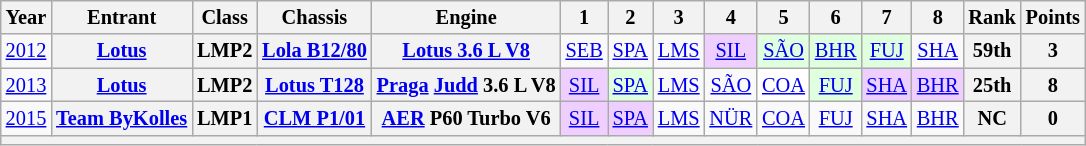<table class="wikitable" style="text-align:center; font-size:85%">
<tr>
<th>Year</th>
<th>Entrant</th>
<th>Class</th>
<th>Chassis</th>
<th>Engine</th>
<th>1</th>
<th>2</th>
<th>3</th>
<th>4</th>
<th>5</th>
<th>6</th>
<th>7</th>
<th>8</th>
<th>Rank</th>
<th>Points</th>
</tr>
<tr>
<td><a href='#'>2012</a></td>
<th nowrap><a href='#'>Lotus</a></th>
<th>LMP2</th>
<th nowrap><a href='#'>Lola B12/80</a></th>
<th nowrap><a href='#'>Lotus 3.6 L V8</a></th>
<td><a href='#'>SEB</a></td>
<td><a href='#'>SPA</a></td>
<td><a href='#'>LMS</a></td>
<td style="background:#EFCFFF;"><a href='#'>SIL</a><br></td>
<td style="background:#DFFFDF;"><a href='#'>SÃO</a><br></td>
<td style="background:#DFFFDF;"><a href='#'>BHR</a><br></td>
<td style="background:#DFFFDF;"><a href='#'>FUJ</a><br></td>
<td><a href='#'>SHA</a></td>
<th>59th</th>
<th>3</th>
</tr>
<tr>
<td><a href='#'>2013</a></td>
<th nowrap><a href='#'>Lotus</a></th>
<th>LMP2</th>
<th nowrap><a href='#'>Lotus T128</a></th>
<th nowrap><a href='#'>Praga</a> <a href='#'>Judd</a> 3.6 L V8</th>
<td style="background:#EFCFFF;"><a href='#'>SIL</a><br></td>
<td style="background:#DFFFDF;"><a href='#'>SPA</a><br></td>
<td><a href='#'>LMS</a></td>
<td><a href='#'>SÃO</a></td>
<td style="background:#FFFFFF;"><a href='#'>COA</a><br></td>
<td style="background:#DFFFDF;"><a href='#'>FUJ</a><br></td>
<td style="background:#EFCFFF;"><a href='#'>SHA</a><br></td>
<td style="background:#EFCFFF;"><a href='#'>BHR</a><br></td>
<th>25th</th>
<th>8</th>
</tr>
<tr>
<td><a href='#'>2015</a></td>
<th nowrap><a href='#'>Team ByKolles</a></th>
<th>LMP1</th>
<th nowrap><a href='#'>CLM P1/01</a></th>
<th nowrap><a href='#'>AER</a> P60 Turbo V6</th>
<td style="background:#EFCFFF;"><a href='#'>SIL</a><br></td>
<td style="background:#EFCFFF;"><a href='#'>SPA</a><br></td>
<td><a href='#'>LMS</a></td>
<td><a href='#'>NÜR</a></td>
<td><a href='#'>COA</a></td>
<td><a href='#'>FUJ</a></td>
<td><a href='#'>SHA</a></td>
<td><a href='#'>BHR</a></td>
<th>NC</th>
<th>0</th>
</tr>
<tr>
<th colspan="15"></th>
</tr>
</table>
